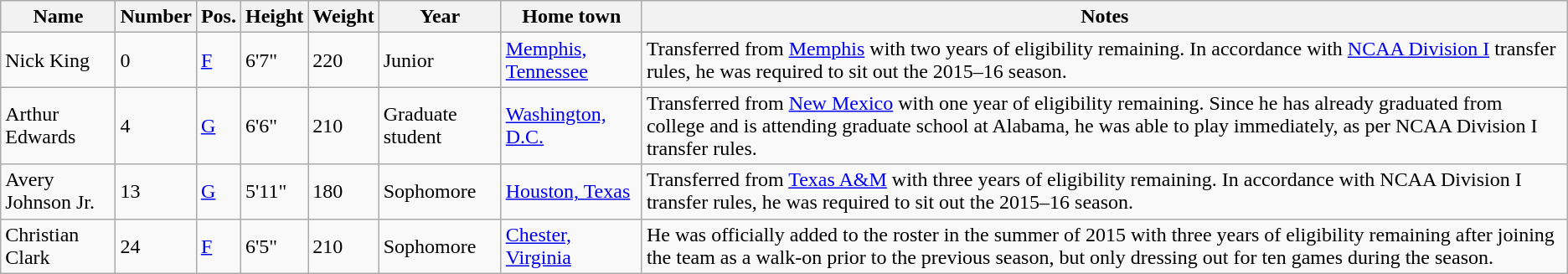<table class="wikitable sortable" border="1">
<tr>
<th>Name</th>
<th>Number</th>
<th>Pos.</th>
<th>Height</th>
<th>Weight</th>
<th>Year</th>
<th>Home town</th>
<th>Notes</th>
</tr>
<tr>
<td>Nick King</td>
<td>0</td>
<td><a href='#'>F</a></td>
<td>6'7"</td>
<td>220</td>
<td>Junior</td>
<td><a href='#'>Memphis, Tennessee</a></td>
<td>Transferred from <a href='#'>Memphis</a> with two years of eligibility remaining. In accordance with <a href='#'>NCAA Division I</a> transfer rules, he was required to sit out the 2015–16 season.</td>
</tr>
<tr>
<td>Arthur Edwards</td>
<td>4</td>
<td><a href='#'>G</a></td>
<td>6'6"</td>
<td>210</td>
<td>Graduate student</td>
<td><a href='#'>Washington, D.C.</a></td>
<td>Transferred from <a href='#'>New Mexico</a> with one year of eligibility remaining. Since he has already graduated from college and is attending graduate school at Alabama, he was able to play immediately, as per NCAA Division I transfer rules.</td>
</tr>
<tr>
<td>Avery Johnson Jr.</td>
<td>13</td>
<td><a href='#'>G</a></td>
<td>5'11"</td>
<td>180</td>
<td>Sophomore</td>
<td><a href='#'>Houston, Texas</a></td>
<td>Transferred from <a href='#'>Texas A&M</a> with three years of eligibility remaining. In accordance with NCAA Division I transfer rules, he was required to sit out the 2015–16 season.</td>
</tr>
<tr>
<td>Christian Clark</td>
<td>24</td>
<td><a href='#'>F</a></td>
<td>6'5"</td>
<td>210</td>
<td>Sophomore</td>
<td><a href='#'>Chester, Virginia</a></td>
<td>He was officially added to the roster in the summer of 2015 with three years of eligibility remaining after joining the team as a walk-on prior to the previous season, but only dressing out for ten games during the season.</td>
</tr>
</table>
